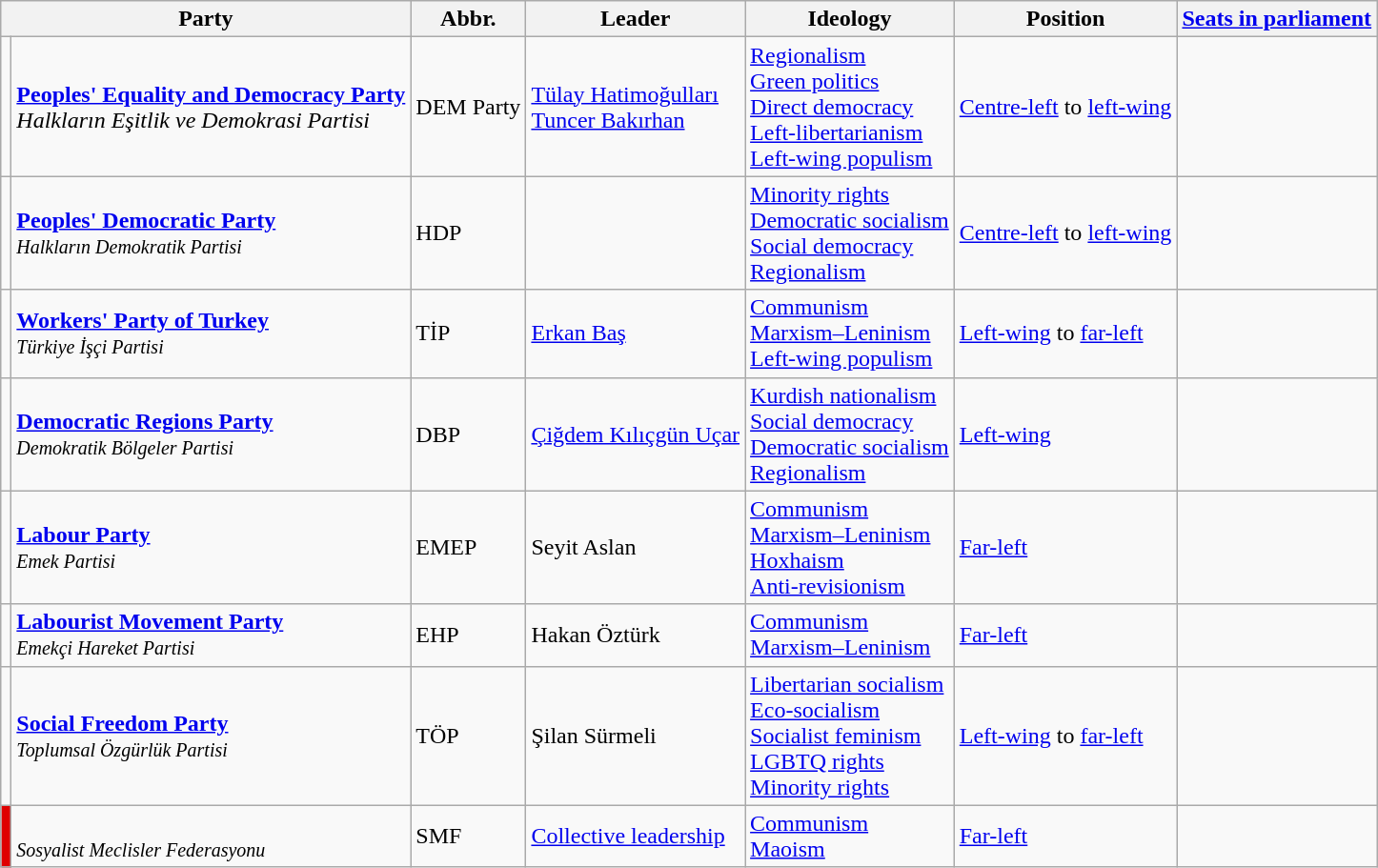<table class="wikitable" style="font-size:100%">
<tr>
<th colspan="2">Party</th>
<th>Abbr.</th>
<th>Leader</th>
<th>Ideology</th>
<th>Position</th>
<th><a href='#'>Seats in parliament</a></th>
</tr>
<tr>
<td></td>
<td><strong><a href='#'>Peoples' Equality and Democracy Party</a></strong><br><em>Halkların Eşitlik ve Demokrasi Partisi</em></td>
<td>DEM Party</td>
<td><a href='#'>Tülay Hatimoğulları</a><br><a href='#'>Tuncer Bakırhan</a></td>
<td><a href='#'>Regionalism</a><br><a href='#'>Green politics</a><br><a href='#'>Direct democracy</a><br><a href='#'>Left-libertarianism</a><br><a href='#'>Left-wing populism</a></td>
<td><a href='#'>Centre-left</a> to <a href='#'>left-wing</a></td>
<td></td>
</tr>
<tr>
<td></td>
<td><strong><a href='#'>Peoples' Democratic Party</a></strong><br><small><em>Halkların Demokratik Partisi</em></small></td>
<td>HDP</td>
<td><br></td>
<td><a href='#'>Minority rights</a><br><a href='#'>Democratic socialism</a><br><a href='#'>Social democracy</a><br><a href='#'>Regionalism</a></td>
<td><a href='#'>Centre-left</a> to <a href='#'>left-wing</a></td>
<td></td>
</tr>
<tr>
<td></td>
<td><strong><a href='#'>Workers' Party of Turkey</a></strong><br><small><em>Türkiye İşçi Partisi</em></small></td>
<td>TİP</td>
<td><a href='#'>Erkan Baş</a></td>
<td><a href='#'>Communism</a><br><a href='#'>Marxism–Leninism</a><br><a href='#'>Left-wing populism</a></td>
<td><a href='#'>Left-wing</a> to <a href='#'>far-left</a></td>
<td></td>
</tr>
<tr>
<td></td>
<td><strong><a href='#'>Democratic Regions Party</a></strong><br><small><em>Demokratik Bölgeler Partisi</em></small></td>
<td>DBP</td>
<td><a href='#'>Çiğdem Kılıçgün Uçar</a><br></td>
<td><a href='#'>Kurdish nationalism</a><br><a href='#'>Social democracy</a><br><a href='#'>Democratic socialism</a><br><a href='#'>Regionalism</a></td>
<td><a href='#'>Left-wing</a></td>
<td></td>
</tr>
<tr>
<td></td>
<td><strong><a href='#'>Labour Party</a></strong><br><small><em>Emek Partisi</em></small></td>
<td>EMEP</td>
<td>Seyit Aslan</td>
<td><a href='#'>Communism</a><br><a href='#'>Marxism–Leninism</a><br><a href='#'>Hoxhaism</a><br><a href='#'>Anti-revisionism</a></td>
<td><a href='#'>Far-left</a></td>
<td></td>
</tr>
<tr>
<td></td>
<td><strong><a href='#'>Labourist Movement Party</a></strong><br><small><em>Emekçi Hareket Partisi</em></small></td>
<td>EHP</td>
<td>Hakan Öztürk</td>
<td><a href='#'>Communism</a><br><a href='#'>Marxism–Leninism</a></td>
<td><a href='#'>Far-left</a></td>
<td></td>
</tr>
<tr>
<td></td>
<td><strong><a href='#'>Social Freedom Party</a></strong><br><small><em>Toplumsal Özgürlük Partisi</em></small></td>
<td>TÖP</td>
<td>Şilan Sürmeli</td>
<td><a href='#'>Libertarian socialism</a><br><a href='#'>Eco-socialism</a><br><a href='#'>Socialist feminism</a><br><a href='#'>LGBTQ rights</a><br><a href='#'>Minority rights</a></td>
<td><a href='#'>Left-wing</a> to <a href='#'>far-left</a></td>
<td></td>
</tr>
<tr>
<td style="background-color:#DF0000"></td>
<td><strong></strong><br><small><em>Sosyalist Meclisler Federasyonu</em></small></td>
<td>SMF</td>
<td><a href='#'>Collective leadership</a></td>
<td><a href='#'>Communism</a><br><a href='#'>Maoism</a></td>
<td><a href='#'>Far-left</a></td>
<td></td>
</tr>
</table>
